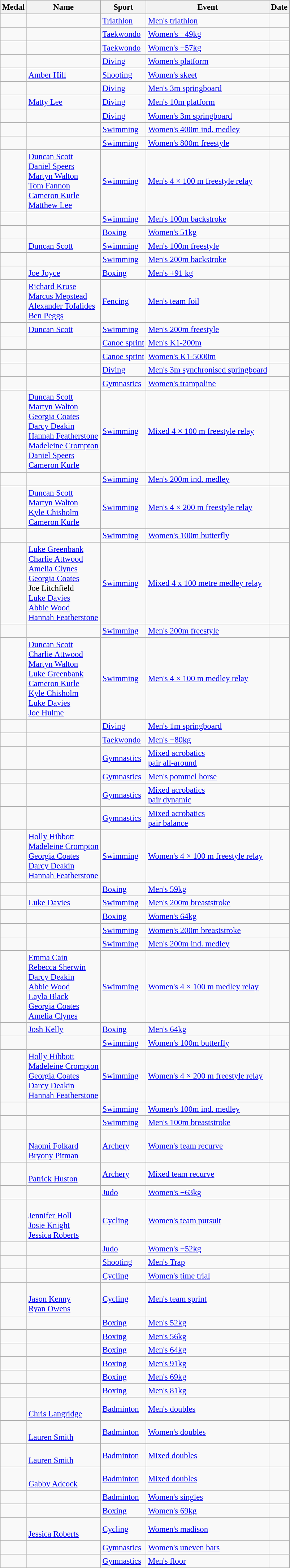<table class="wikitable sortable" style="font-size:95%">
<tr>
<th>Medal</th>
<th>Name</th>
<th>Sport</th>
<th>Event</th>
<th>Date</th>
</tr>
<tr>
<td></td>
<td></td>
<td><a href='#'>Triathlon</a></td>
<td><a href='#'>Men's triathlon</a></td>
<td></td>
</tr>
<tr>
<td></td>
<td></td>
<td><a href='#'>Taekwondo</a></td>
<td><a href='#'>Women's −49kg</a></td>
<td></td>
</tr>
<tr>
<td></td>
<td></td>
<td><a href='#'>Taekwondo</a></td>
<td><a href='#'>Women's −57kg</a></td>
<td></td>
</tr>
<tr>
<td></td>
<td></td>
<td><a href='#'>Diving</a></td>
<td><a href='#'>Women's platform</a></td>
<td></td>
</tr>
<tr>
<td></td>
<td><a href='#'>Amber Hill</a></td>
<td><a href='#'>Shooting</a></td>
<td><a href='#'>Women's skeet</a></td>
<td></td>
</tr>
<tr>
<td></td>
<td></td>
<td><a href='#'>Diving</a></td>
<td><a href='#'>Men's 3m springboard</a></td>
<td></td>
</tr>
<tr>
<td></td>
<td><a href='#'>Matty Lee</a></td>
<td><a href='#'>Diving</a></td>
<td><a href='#'>Men's 10m platform</a></td>
<td></td>
</tr>
<tr>
<td></td>
<td></td>
<td><a href='#'>Diving</a></td>
<td><a href='#'>Women's 3m springboard</a></td>
<td></td>
</tr>
<tr>
<td></td>
<td></td>
<td><a href='#'>Swimming</a></td>
<td><a href='#'>Women's 400m ind. medley</a></td>
<td></td>
</tr>
<tr>
<td></td>
<td></td>
<td><a href='#'>Swimming</a></td>
<td><a href='#'>Women's 800m freestyle</a></td>
<td></td>
</tr>
<tr>
<td></td>
<td><a href='#'>Duncan Scott</a><br><a href='#'>Daniel Speers</a><br><a href='#'>Martyn Walton</a><br><a href='#'>Tom Fannon</a><br><a href='#'>Cameron Kurle</a><br><a href='#'>Matthew Lee</a></td>
<td><a href='#'>Swimming</a></td>
<td><a href='#'>Men's 4 × 100 m freestyle relay</a></td>
<td></td>
</tr>
<tr>
<td></td>
<td></td>
<td><a href='#'>Swimming</a></td>
<td><a href='#'>Men's 100m backstroke</a></td>
<td></td>
</tr>
<tr>
<td></td>
<td></td>
<td><a href='#'>Boxing</a></td>
<td><a href='#'>Women's 51kg</a></td>
<td></td>
</tr>
<tr>
<td></td>
<td><a href='#'>Duncan Scott</a></td>
<td><a href='#'>Swimming</a></td>
<td><a href='#'>Men's 100m freestyle</a></td>
<td></td>
</tr>
<tr>
<td></td>
<td></td>
<td><a href='#'>Swimming</a></td>
<td><a href='#'>Men's 200m backstroke</a></td>
<td></td>
</tr>
<tr>
<td></td>
<td><a href='#'>Joe Joyce</a></td>
<td><a href='#'>Boxing</a></td>
<td><a href='#'>Men's +91 kg</a></td>
<td></td>
</tr>
<tr>
<td></td>
<td><a href='#'>Richard Kruse</a><br><a href='#'>Marcus Mepstead</a><br><a href='#'>Alexander Tofalides</a><br><a href='#'>Ben Peggs</a></td>
<td><a href='#'>Fencing</a></td>
<td><a href='#'>Men's team foil</a></td>
<td></td>
</tr>
<tr>
<td></td>
<td><a href='#'>Duncan Scott</a></td>
<td><a href='#'>Swimming</a></td>
<td><a href='#'>Men's 200m freestyle</a></td>
<td></td>
</tr>
<tr>
<td></td>
<td></td>
<td><a href='#'>Canoe sprint</a></td>
<td><a href='#'>Men's K1-200m</a></td>
<td></td>
</tr>
<tr>
<td></td>
<td></td>
<td><a href='#'>Canoe sprint</a></td>
<td><a href='#'>Women's K1-5000m</a></td>
<td></td>
</tr>
<tr>
<td></td>
<td><br></td>
<td><a href='#'>Diving</a></td>
<td><a href='#'>Men's 3m synchronised springboard</a></td>
<td></td>
</tr>
<tr>
<td></td>
<td></td>
<td><a href='#'>Gymnastics</a></td>
<td><a href='#'>Women's trampoline</a></td>
<td></td>
</tr>
<tr>
<td></td>
<td><a href='#'>Duncan Scott</a><br><a href='#'>Martyn Walton</a><br><a href='#'>Georgia Coates</a><br><a href='#'>Darcy Deakin</a><br><a href='#'>Hannah Featherstone</a><br><a href='#'>Madeleine Crompton</a><br><a href='#'>Daniel Speers</a><br><a href='#'>Cameron Kurle</a></td>
<td><a href='#'>Swimming</a></td>
<td><a href='#'>Mixed 4 × 100 m freestyle relay</a></td>
<td></td>
</tr>
<tr>
<td></td>
<td></td>
<td><a href='#'>Swimming</a></td>
<td><a href='#'>Men's 200m ind. medley</a></td>
<td></td>
</tr>
<tr>
<td></td>
<td><a href='#'>Duncan Scott</a><br><a href='#'>Martyn Walton</a><br><a href='#'>Kyle Chisholm</a><br><a href='#'>Cameron Kurle</a></td>
<td><a href='#'>Swimming</a></td>
<td><a href='#'>Men's 4 × 200 m freestyle relay</a></td>
<td></td>
</tr>
<tr>
<td></td>
<td></td>
<td><a href='#'>Swimming</a></td>
<td><a href='#'>Women's 100m butterfly</a></td>
<td></td>
</tr>
<tr>
<td></td>
<td><a href='#'>Luke Greenbank</a><br><a href='#'>Charlie Attwood</a><br><a href='#'>Amelia Clynes</a><br><a href='#'>Georgia Coates</a><br>Joe Litchfield<br><a href='#'>Luke Davies</a><br><a href='#'>Abbie Wood</a><br><a href='#'>Hannah Featherstone</a></td>
<td><a href='#'>Swimming</a></td>
<td><a href='#'>Mixed 4 x 100 metre medley relay</a></td>
<td></td>
</tr>
<tr>
<td></td>
<td></td>
<td><a href='#'>Swimming</a></td>
<td><a href='#'>Men's 200m freestyle</a></td>
<td></td>
</tr>
<tr>
<td></td>
<td><a href='#'>Duncan Scott</a><br><a href='#'>Charlie Attwood</a><br><a href='#'>Martyn Walton</a><br><a href='#'>Luke Greenbank</a><br><a href='#'>Cameron Kurle</a><br><a href='#'>Kyle Chisholm</a><br><a href='#'>Luke Davies</a><br><a href='#'>Joe Hulme</a></td>
<td><a href='#'>Swimming</a></td>
<td><a href='#'>Men's 4 × 100 m medley relay</a></td>
<td></td>
</tr>
<tr>
<td></td>
<td></td>
<td><a href='#'>Diving</a></td>
<td><a href='#'>Men's 1m springboard</a></td>
<td></td>
</tr>
<tr>
<td></td>
<td></td>
<td><a href='#'>Taekwondo</a></td>
<td><a href='#'>Men's −80kg</a></td>
<td></td>
</tr>
<tr>
<td></td>
<td><br></td>
<td><a href='#'>Gymnastics</a></td>
<td><a href='#'>Mixed acrobatics<br>pair all-around</a></td>
<td></td>
</tr>
<tr>
<td></td>
<td></td>
<td><a href='#'>Gymnastics</a></td>
<td><a href='#'>Men's pommel horse</a></td>
<td></td>
</tr>
<tr>
<td></td>
<td><br></td>
<td><a href='#'>Gymnastics</a></td>
<td><a href='#'>Mixed acrobatics<br>pair dynamic</a></td>
<td></td>
</tr>
<tr>
<td></td>
<td><br></td>
<td><a href='#'>Gymnastics</a></td>
<td><a href='#'>Mixed acrobatics<br>pair balance</a></td>
<td></td>
</tr>
<tr>
<td></td>
<td><a href='#'>Holly Hibbott</a><br><a href='#'>Madeleine Crompton</a><br><a href='#'>Georgia Coates</a><br><a href='#'>Darcy Deakin</a><br><a href='#'>Hannah Featherstone</a></td>
<td><a href='#'>Swimming</a></td>
<td><a href='#'>Women's 4 × 100 m freestyle relay</a></td>
<td></td>
</tr>
<tr>
<td></td>
<td></td>
<td><a href='#'>Boxing</a></td>
<td><a href='#'>Men's 59kg</a></td>
<td></td>
</tr>
<tr>
<td></td>
<td><a href='#'>Luke Davies</a></td>
<td><a href='#'>Swimming</a></td>
<td><a href='#'>Men's 200m breaststroke</a></td>
<td></td>
</tr>
<tr>
<td></td>
<td></td>
<td><a href='#'>Boxing</a></td>
<td><a href='#'>Women's 64kg</a></td>
<td></td>
</tr>
<tr>
<td></td>
<td></td>
<td><a href='#'>Swimming</a></td>
<td><a href='#'>Women's 200m breaststroke</a></td>
<td></td>
</tr>
<tr>
<td></td>
<td></td>
<td><a href='#'>Swimming</a></td>
<td><a href='#'>Men's 200m ind. medley</a></td>
<td></td>
</tr>
<tr>
<td></td>
<td><a href='#'>Emma Cain</a><br><a href='#'>Rebecca Sherwin</a><br><a href='#'>Darcy Deakin</a><br><a href='#'>Abbie Wood</a><br><a href='#'>Layla Black</a><br><a href='#'>Georgia Coates</a><br><a href='#'>Amelia Clynes</a></td>
<td><a href='#'>Swimming</a></td>
<td><a href='#'>Women's 4 × 100 m medley relay</a></td>
<td></td>
</tr>
<tr>
<td></td>
<td><a href='#'>Josh Kelly</a></td>
<td><a href='#'>Boxing</a></td>
<td><a href='#'>Men's 64kg</a></td>
<td></td>
</tr>
<tr>
<td></td>
<td></td>
<td><a href='#'>Swimming</a></td>
<td><a href='#'>Women's 100m butterfly</a></td>
<td></td>
</tr>
<tr>
<td></td>
<td><a href='#'>Holly Hibbott</a><br><a href='#'>Madeleine Crompton</a><br><a href='#'>Georgia Coates</a><br><a href='#'>Darcy Deakin</a><br><a href='#'>Hannah Featherstone</a></td>
<td><a href='#'>Swimming</a></td>
<td><a href='#'>Women's 4 × 200 m freestyle relay</a></td>
<td></td>
</tr>
<tr>
<td></td>
<td></td>
<td><a href='#'>Swimming</a></td>
<td><a href='#'>Women's 100m ind. medley</a></td>
<td></td>
</tr>
<tr>
<td></td>
<td></td>
<td><a href='#'>Swimming</a></td>
<td><a href='#'>Men's 100m breaststroke</a></td>
<td></td>
</tr>
<tr>
<td></td>
<td><br><a href='#'>Naomi Folkard</a><br><a href='#'>Bryony Pitman</a></td>
<td><a href='#'>Archery</a></td>
<td><a href='#'>Women's team recurve</a></td>
<td></td>
</tr>
<tr>
<td></td>
<td><br><a href='#'>Patrick Huston</a></td>
<td><a href='#'>Archery</a></td>
<td><a href='#'>Mixed team recurve</a></td>
<td></td>
</tr>
<tr>
<td></td>
<td></td>
<td><a href='#'>Judo</a></td>
<td><a href='#'>Women's −63kg</a></td>
<td></td>
</tr>
<tr>
<td></td>
<td><br><a href='#'>Jennifer Holl</a><br><a href='#'>Josie Knight</a><br><a href='#'>Jessica Roberts</a></td>
<td><a href='#'>Cycling</a></td>
<td><a href='#'>Women's team pursuit</a></td>
<td></td>
</tr>
<tr>
<td></td>
<td></td>
<td><a href='#'>Judo</a></td>
<td><a href='#'>Women's −52kg</a></td>
<td></td>
</tr>
<tr>
<td></td>
<td></td>
<td><a href='#'>Shooting</a></td>
<td><a href='#'>Men's Trap</a></td>
<td></td>
</tr>
<tr>
<td></td>
<td></td>
<td><a href='#'>Cycling</a></td>
<td><a href='#'>Women's time trial</a></td>
<td></td>
</tr>
<tr>
<td></td>
<td><br><a href='#'>Jason Kenny</a><br><a href='#'>Ryan Owens</a></td>
<td><a href='#'>Cycling</a></td>
<td><a href='#'>Men's team sprint</a></td>
<td></td>
</tr>
<tr>
<td></td>
<td></td>
<td><a href='#'>Boxing</a></td>
<td><a href='#'>Men's 52kg</a></td>
<td></td>
</tr>
<tr>
<td></td>
<td></td>
<td><a href='#'>Boxing</a></td>
<td><a href='#'>Men's 56kg</a></td>
<td></td>
</tr>
<tr>
<td></td>
<td></td>
<td><a href='#'>Boxing</a></td>
<td><a href='#'>Men's 64kg</a></td>
<td></td>
</tr>
<tr>
<td></td>
<td></td>
<td><a href='#'>Boxing</a></td>
<td><a href='#'>Men's 91kg</a></td>
<td></td>
</tr>
<tr>
<td></td>
<td></td>
<td><a href='#'>Boxing</a></td>
<td><a href='#'>Men's 69kg</a></td>
<td></td>
</tr>
<tr>
<td></td>
<td></td>
<td><a href='#'>Boxing</a></td>
<td><a href='#'>Men's 81kg</a></td>
<td></td>
</tr>
<tr>
<td></td>
<td><br><a href='#'>Chris Langridge</a></td>
<td><a href='#'>Badminton</a></td>
<td><a href='#'>Men's doubles</a></td>
<td></td>
</tr>
<tr>
<td></td>
<td><br><a href='#'>Lauren Smith</a></td>
<td><a href='#'>Badminton</a></td>
<td><a href='#'>Women's doubles</a></td>
<td></td>
</tr>
<tr>
<td></td>
<td><br><a href='#'>Lauren Smith</a></td>
<td><a href='#'>Badminton</a></td>
<td><a href='#'>Mixed doubles</a></td>
<td></td>
</tr>
<tr>
<td></td>
<td><br><a href='#'>Gabby Adcock</a></td>
<td><a href='#'>Badminton</a></td>
<td><a href='#'>Mixed doubles</a></td>
<td></td>
</tr>
<tr>
<td></td>
<td></td>
<td><a href='#'>Badminton</a></td>
<td><a href='#'>Women's singles</a></td>
<td></td>
</tr>
<tr>
<td></td>
<td></td>
<td><a href='#'>Boxing</a></td>
<td><a href='#'>Women's 69kg</a></td>
<td></td>
</tr>
<tr>
<td></td>
<td><br><a href='#'>Jessica Roberts</a></td>
<td><a href='#'>Cycling</a></td>
<td><a href='#'>Women's madison</a></td>
<td></td>
</tr>
<tr>
<td></td>
<td></td>
<td><a href='#'>Gymnastics</a></td>
<td><a href='#'>Women's uneven bars</a></td>
<td></td>
</tr>
<tr>
<td></td>
<td></td>
<td><a href='#'>Gymnastics</a></td>
<td><a href='#'>Men's floor</a></td>
<td></td>
</tr>
</table>
